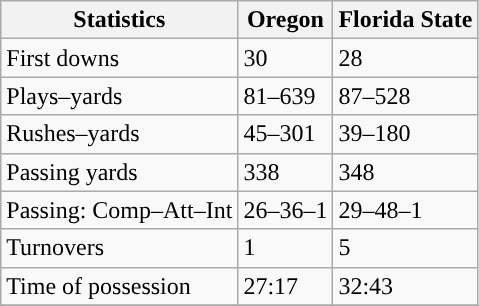<table class="wikitable">
<tr>
<th>Statistics</th>
<th>Oregon</th>
<th>Florida State</th>
</tr>
<tr>
<td>First downs</td>
<td>30</td>
<td>28</td>
</tr>
<tr>
<td>Plays–yards</td>
<td>81–639</td>
<td>87–528</td>
</tr>
<tr>
<td>Rushes–yards</td>
<td>45–301</td>
<td>39–180</td>
</tr>
<tr>
<td>Passing yards</td>
<td>338</td>
<td>348</td>
</tr>
<tr>
<td>Passing: Comp–Att–Int</td>
<td>26–36–1</td>
<td>29–48–1</td>
</tr>
<tr>
<td>Turnovers</td>
<td>1</td>
<td>5</td>
</tr>
<tr>
<td>Time of possession</td>
<td>27:17</td>
<td>32:43</td>
</tr>
<tr>
</tr>
</table>
